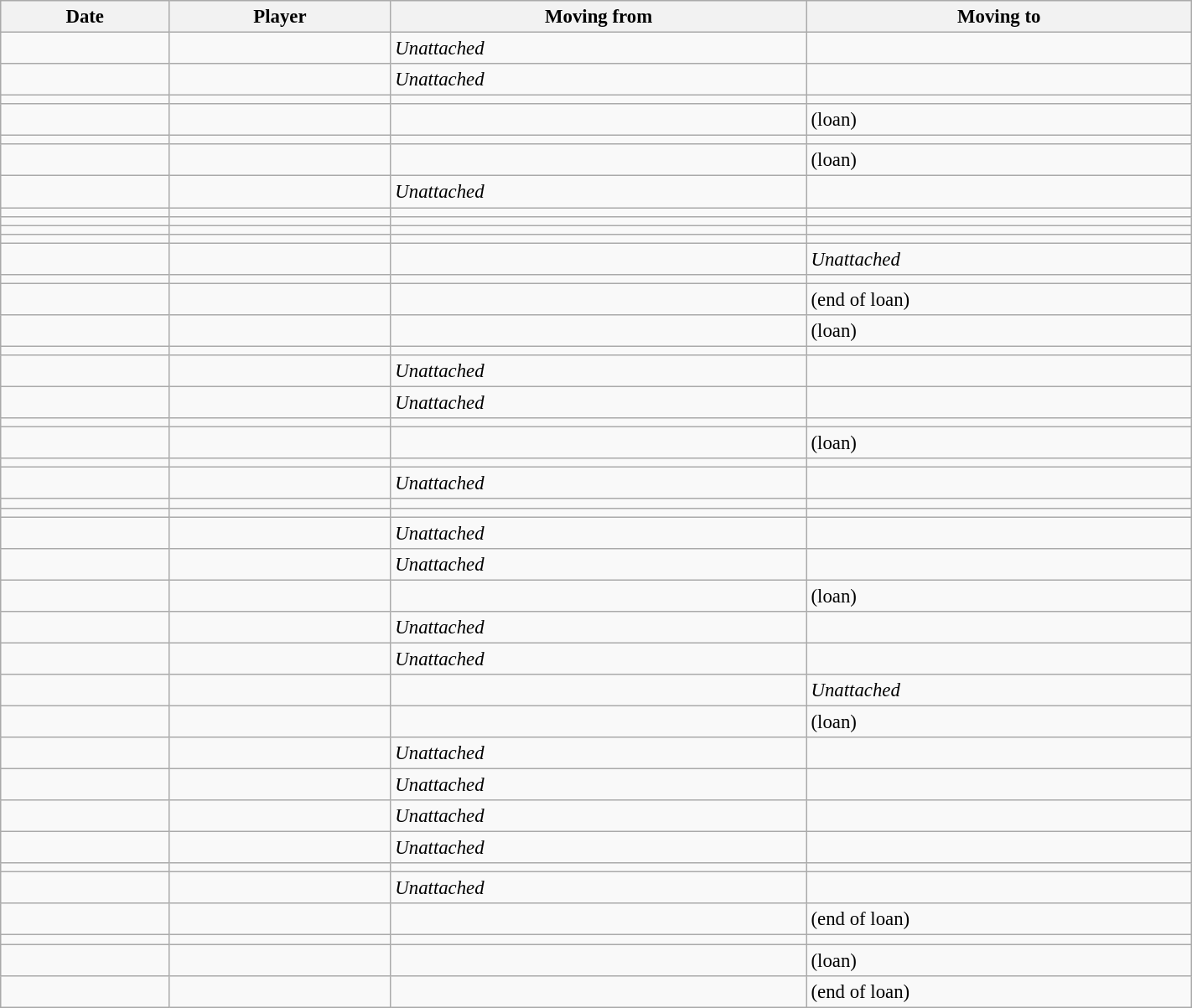<table class="wikitable sortable" style="width:75%; font-size:95%; ">
<tr>
<th>Date</th>
<th>Player</th>
<th>Moving from</th>
<th>Moving to</th>
</tr>
<tr>
<td></td>
<td></td>
<td><em>Unattached</em></td>
<td></td>
</tr>
<tr>
<td></td>
<td></td>
<td><em>Unattached</em></td>
<td></td>
</tr>
<tr>
<td></td>
<td></td>
<td></td>
<td></td>
</tr>
<tr>
<td></td>
<td></td>
<td></td>
<td> (loan)</td>
</tr>
<tr>
<td></td>
<td></td>
<td></td>
<td></td>
</tr>
<tr>
<td></td>
<td></td>
<td></td>
<td> (loan)</td>
</tr>
<tr>
<td></td>
<td></td>
<td><em>Unattached</em></td>
<td></td>
</tr>
<tr>
<td></td>
<td></td>
<td></td>
<td></td>
</tr>
<tr>
<td></td>
<td></td>
<td></td>
<td></td>
</tr>
<tr>
<td></td>
<td></td>
<td></td>
<td></td>
</tr>
<tr>
<td></td>
<td></td>
<td></td>
<td></td>
</tr>
<tr>
<td></td>
<td></td>
<td></td>
<td><em>Unattached</em></td>
</tr>
<tr>
<td></td>
<td></td>
<td></td>
<td></td>
</tr>
<tr>
<td></td>
<td></td>
<td></td>
<td> (end of loan)</td>
</tr>
<tr>
<td></td>
<td></td>
<td></td>
<td> (loan)</td>
</tr>
<tr>
<td></td>
<td></td>
<td></td>
<td></td>
</tr>
<tr>
<td></td>
<td></td>
<td><em>Unattached</em></td>
<td></td>
</tr>
<tr>
<td></td>
<td></td>
<td><em>Unattached</em></td>
<td></td>
</tr>
<tr>
<td></td>
<td></td>
<td></td>
<td></td>
</tr>
<tr>
<td></td>
<td></td>
<td></td>
<td> (loan)</td>
</tr>
<tr>
<td></td>
<td></td>
<td></td>
<td></td>
</tr>
<tr>
<td></td>
<td></td>
<td><em>Unattached</em></td>
<td></td>
</tr>
<tr>
<td></td>
<td></td>
<td></td>
<td></td>
</tr>
<tr>
<td></td>
<td></td>
<td></td>
<td></td>
</tr>
<tr>
<td></td>
<td></td>
<td><em>Unattached</em></td>
<td></td>
</tr>
<tr>
<td></td>
<td></td>
<td><em>Unattached</em></td>
<td></td>
</tr>
<tr>
<td></td>
<td></td>
<td></td>
<td> (loan)</td>
</tr>
<tr>
<td></td>
<td></td>
<td><em>Unattached</em></td>
<td></td>
</tr>
<tr>
<td></td>
<td></td>
<td><em>Unattached</em></td>
<td></td>
</tr>
<tr>
<td></td>
<td></td>
<td></td>
<td><em>Unattached</em></td>
</tr>
<tr>
<td></td>
<td></td>
<td></td>
<td> (loan)</td>
</tr>
<tr>
<td></td>
<td></td>
<td><em>Unattached</em></td>
<td></td>
</tr>
<tr>
<td></td>
<td></td>
<td><em>Unattached</em></td>
<td></td>
</tr>
<tr>
<td></td>
<td></td>
<td><em>Unattached</em></td>
<td></td>
</tr>
<tr>
<td></td>
<td></td>
<td><em>Unattached</em></td>
<td></td>
</tr>
<tr>
<td></td>
<td></td>
<td></td>
<td></td>
</tr>
<tr>
<td></td>
<td></td>
<td><em>Unattached</em></td>
<td></td>
</tr>
<tr>
<td></td>
<td></td>
<td></td>
<td> (end of loan)</td>
</tr>
<tr>
<td></td>
<td></td>
<td></td>
<td></td>
</tr>
<tr>
<td></td>
<td></td>
<td></td>
<td> (loan)</td>
</tr>
<tr>
<td></td>
<td></td>
<td></td>
<td> (end of loan)</td>
</tr>
</table>
